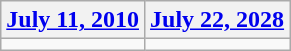<table class=wikitable>
<tr>
<th><a href='#'>July 11, 2010</a></th>
<th><a href='#'>July 22, 2028</a></th>
</tr>
<tr>
<td></td>
<td></td>
</tr>
</table>
